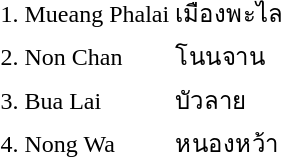<table>
<tr>
<td>1.</td>
<td>Mueang Phalai</td>
<td>เมืองพะไล</td>
<td></td>
</tr>
<tr>
<td>2.</td>
<td>Non Chan</td>
<td>โนนจาน</td>
<td></td>
</tr>
<tr>
<td>3.</td>
<td>Bua Lai</td>
<td>บัวลาย</td>
<td></td>
</tr>
<tr>
<td>4.</td>
<td>Nong Wa</td>
<td>หนองหว้า</td>
<td></td>
</tr>
</table>
